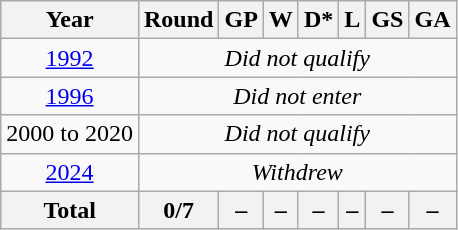<table class="wikitable" style="text-align: center;">
<tr>
<th>Year</th>
<th>Round</th>
<th>GP</th>
<th>W</th>
<th>D*</th>
<th>L</th>
<th>GS</th>
<th>GA</th>
</tr>
<tr>
<td> <a href='#'>1992</a></td>
<td colspan=7><em>Did not qualify</em></td>
</tr>
<tr>
<td> <a href='#'>1996</a></td>
<td colspan=7><em>Did not enter</em></td>
</tr>
<tr>
<td>2000 to 2020</td>
<td colspan=7><em>Did not qualify</em></td>
</tr>
<tr>
<td> <a href='#'>2024</a></td>
<td colspan=7><em>Withdrew</em></td>
</tr>
<tr>
<th><strong>Total</strong></th>
<th><strong>0/7</strong></th>
<th><strong>–</strong></th>
<th><strong>–</strong></th>
<th><strong>–</strong></th>
<th><strong>–</strong></th>
<th><strong>–</strong></th>
<th><strong>–</strong></th>
</tr>
</table>
